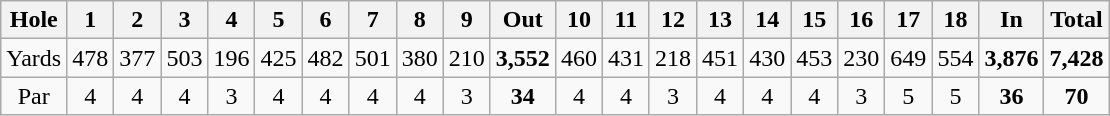<table class="wikitable" style="text-align:center">
<tr>
<th align="left">Hole</th>
<th>1</th>
<th>2</th>
<th>3</th>
<th>4</th>
<th>5</th>
<th>6</th>
<th>7</th>
<th>8</th>
<th>9</th>
<th>Out</th>
<th>10</th>
<th>11</th>
<th>12</th>
<th>13</th>
<th>14</th>
<th>15</th>
<th>16</th>
<th>17</th>
<th>18</th>
<th>In</th>
<th>Total</th>
</tr>
<tr>
<td align="center">Yards</td>
<td>478</td>
<td>377</td>
<td>503</td>
<td>196</td>
<td>425</td>
<td>482</td>
<td>501</td>
<td>380</td>
<td>210</td>
<td><strong>3,552</strong></td>
<td>460</td>
<td>431</td>
<td>218</td>
<td>451</td>
<td>430</td>
<td>453</td>
<td>230</td>
<td>649</td>
<td>554</td>
<td><strong>3,876</strong></td>
<td><strong>7,428</strong></td>
</tr>
<tr>
<td align="center">Par</td>
<td>4</td>
<td>4</td>
<td>4</td>
<td>3</td>
<td>4</td>
<td>4</td>
<td>4</td>
<td>4</td>
<td>3</td>
<td><strong>34</strong></td>
<td>4</td>
<td>4</td>
<td>3</td>
<td>4</td>
<td>4</td>
<td>4</td>
<td>3</td>
<td>5</td>
<td>5</td>
<td><strong>36</strong></td>
<td><strong>70</strong></td>
</tr>
</table>
